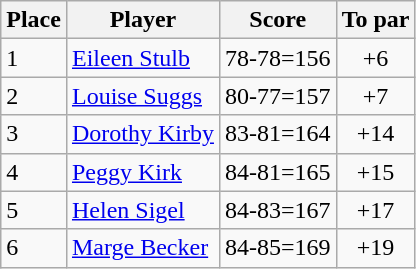<table class="wikitable">
<tr>
<th>Place</th>
<th>Player</th>
<th>Score</th>
<th>To par</th>
</tr>
<tr>
<td>1</td>
<td> <a href='#'>Eileen Stulb</a></td>
<td>78-78=156</td>
<td align=center>+6</td>
</tr>
<tr>
<td>2</td>
<td> <a href='#'>Louise Suggs</a></td>
<td>80-77=157</td>
<td align=center>+7</td>
</tr>
<tr>
<td>3</td>
<td> <a href='#'>Dorothy Kirby</a></td>
<td>83-81=164</td>
<td align=center>+14</td>
</tr>
<tr>
<td>4</td>
<td> <a href='#'>Peggy Kirk</a></td>
<td>84-81=165</td>
<td align=center>+15</td>
</tr>
<tr>
<td>5</td>
<td> <a href='#'>Helen Sigel</a></td>
<td>84-83=167</td>
<td align=center>+17</td>
</tr>
<tr>
<td>6</td>
<td> <a href='#'>Marge Becker</a></td>
<td>84-85=169</td>
<td align=center>+19</td>
</tr>
</table>
